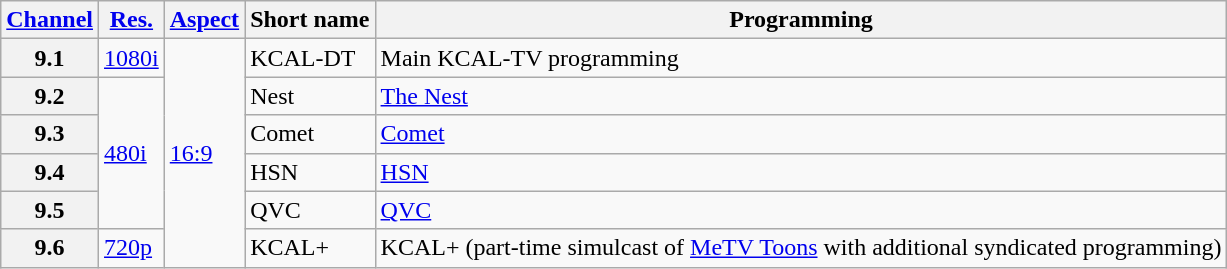<table class="wikitable">
<tr>
<th scope = "col"><a href='#'>Channel</a></th>
<th scope = "col"><a href='#'>Res.</a></th>
<th scope = "col"><a href='#'>Aspect</a></th>
<th scope = "col">Short name</th>
<th scope = "col">Programming</th>
</tr>
<tr>
<th scope = "row">9.1</th>
<td><a href='#'>1080i</a></td>
<td rowspan="6"><a href='#'>16:9</a></td>
<td>KCAL-DT</td>
<td>Main KCAL-TV programming</td>
</tr>
<tr>
<th scope = "row">9.2</th>
<td rowspan=4><a href='#'>480i</a></td>
<td>Nest</td>
<td><a href='#'>The Nest</a></td>
</tr>
<tr>
<th scope = "row">9.3</th>
<td>Comet</td>
<td><a href='#'>Comet</a></td>
</tr>
<tr>
<th scope = "row">9.4</th>
<td>HSN</td>
<td><a href='#'>HSN</a></td>
</tr>
<tr>
<th scope = "row">9.5</th>
<td>QVC</td>
<td><a href='#'>QVC</a></td>
</tr>
<tr>
<th scope = "row">9.6</th>
<td><a href='#'>720p</a></td>
<td>KCAL+</td>
<td>KCAL+ (part-time simulcast of <a href='#'>MeTV Toons</a> with additional syndicated programming)</td>
</tr>
</table>
